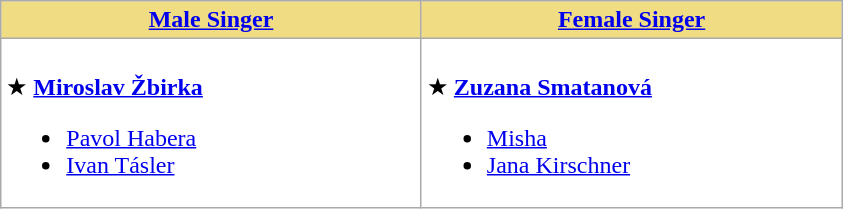<table class=wikitable style="background:white">
<tr>
<th style=background:#F0DC82 width=273><a href='#'>Male Singer</a></th>
<th style=background:#F0DC82 width=273><a href='#'>Female Singer</a></th>
</tr>
<tr>
<td scope=row valign=top><br>★ <strong><a href='#'>Miroslav Žbirka</a></strong><ul><li><a href='#'>Pavol Habera</a></li><li><a href='#'>Ivan Tásler</a></li></ul></td>
<td scope=row valign=top><br>★ <strong><a href='#'>Zuzana Smatanová</a></strong><ul><li><a href='#'>Misha</a></li><li><a href='#'>Jana Kirschner</a></li></ul></td>
</tr>
</table>
